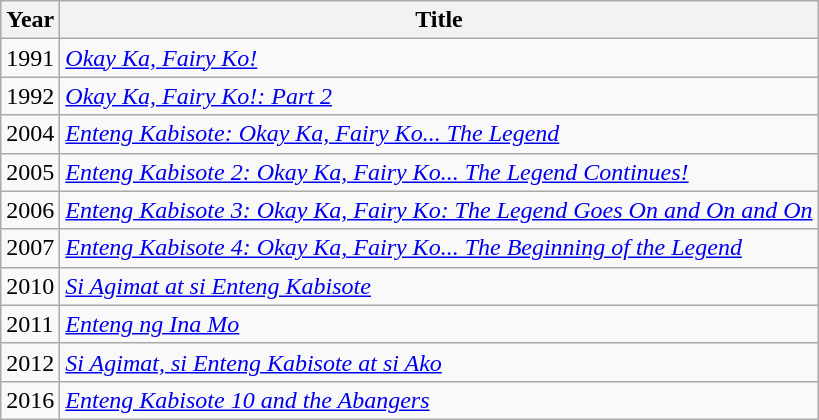<table class="wikitable">
<tr>
<th>Year</th>
<th>Title</th>
</tr>
<tr>
<td>1991</td>
<td><em><a href='#'>Okay Ka, Fairy Ko!</a></em></td>
</tr>
<tr>
<td>1992</td>
<td><em><a href='#'>Okay Ka, Fairy Ko!: Part 2</a></em></td>
</tr>
<tr>
<td>2004</td>
<td><em><a href='#'>Enteng Kabisote: Okay Ka, Fairy Ko... The Legend</a></em></td>
</tr>
<tr>
<td>2005</td>
<td><em><a href='#'>Enteng Kabisote 2: Okay Ka, Fairy Ko... The Legend Continues!</a></em></td>
</tr>
<tr>
<td>2006</td>
<td><em><a href='#'>Enteng Kabisote 3: Okay Ka, Fairy Ko: The Legend Goes On and On and On</a></em></td>
</tr>
<tr>
<td>2007</td>
<td><em><a href='#'>Enteng Kabisote 4: Okay Ka, Fairy Ko... The Beginning of the Legend</a></em></td>
</tr>
<tr>
<td>2010</td>
<td><em><a href='#'>Si Agimat at si Enteng Kabisote</a></em></td>
</tr>
<tr>
<td>2011</td>
<td><em><a href='#'>Enteng ng Ina Mo</a></em></td>
</tr>
<tr>
<td>2012</td>
<td><em><a href='#'>Si Agimat, si Enteng Kabisote at si Ako</a></em></td>
</tr>
<tr>
<td>2016</td>
<td><em><a href='#'>Enteng Kabisote 10 and the Abangers</a></em></td>
</tr>
</table>
